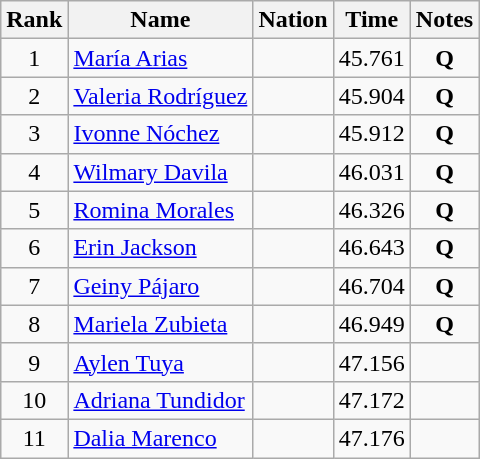<table class="wikitable sortable">
<tr>
<th>Rank</th>
<th>Name</th>
<th>Nation</th>
<th>Time</th>
<th>Notes</th>
</tr>
<tr>
<td align="center">1</td>
<td><a href='#'>María Arias</a></td>
<td></td>
<td align="center">45.761</td>
<td align="center"><strong>Q</strong></td>
</tr>
<tr>
<td align="center">2</td>
<td><a href='#'>Valeria Rodríguez</a></td>
<td></td>
<td align="center">45.904</td>
<td align="center"><strong>Q</strong></td>
</tr>
<tr>
<td align="center">3</td>
<td><a href='#'>Ivonne Nóchez</a></td>
<td></td>
<td align="center">45.912</td>
<td align="center"><strong>Q</strong></td>
</tr>
<tr>
<td align="center">4</td>
<td><a href='#'>Wilmary Davila</a></td>
<td></td>
<td align="center">46.031</td>
<td align="center"><strong>Q</strong></td>
</tr>
<tr>
<td align="center">5</td>
<td><a href='#'>Romina Morales</a></td>
<td></td>
<td align="center">46.326</td>
<td align="center"><strong>Q</strong></td>
</tr>
<tr>
<td align="center">6</td>
<td><a href='#'>Erin Jackson</a></td>
<td></td>
<td align="center">46.643</td>
<td align="center"><strong>Q</strong></td>
</tr>
<tr>
<td align="center">7</td>
<td><a href='#'>Geiny Pájaro</a></td>
<td></td>
<td align="center">46.704</td>
<td align="center"><strong>Q</strong></td>
</tr>
<tr>
<td align="center">8</td>
<td><a href='#'>Mariela Zubieta</a></td>
<td></td>
<td align="center">46.949</td>
<td align="center"><strong>Q</strong></td>
</tr>
<tr>
<td align="center">9</td>
<td><a href='#'>Aylen Tuya</a></td>
<td></td>
<td align="center">47.156</td>
<td align="center"></td>
</tr>
<tr>
<td align="center">10</td>
<td><a href='#'>Adriana Tundidor</a></td>
<td></td>
<td align="center">47.172</td>
<td align="center"></td>
</tr>
<tr>
<td align="center">11</td>
<td><a href='#'>Dalia Marenco</a></td>
<td></td>
<td align="center">47.176</td>
<td align="center"></td>
</tr>
</table>
